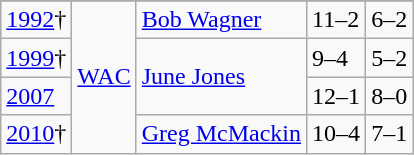<table class="wikitable">
<tr>
</tr>
<tr>
<td><a href='#'>1992</a>†</td>
<td rowspan="4"><a href='#'>WAC</a></td>
<td><a href='#'>Bob Wagner</a></td>
<td>11–2</td>
<td>6–2</td>
</tr>
<tr>
<td><a href='#'>1999</a>†</td>
<td rowspan="2"><a href='#'>June Jones</a></td>
<td>9–4</td>
<td>5–2</td>
</tr>
<tr>
<td><a href='#'>2007</a></td>
<td>12–1</td>
<td>8–0</td>
</tr>
<tr>
<td><a href='#'>2010</a>†</td>
<td><a href='#'>Greg McMackin</a></td>
<td>10–4</td>
<td>7–1</td>
</tr>
</table>
